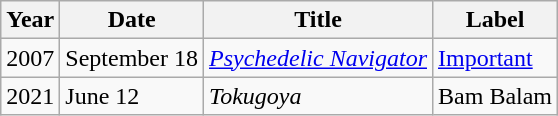<table class="wikitable">
<tr>
<th>Year</th>
<th>Date</th>
<th>Title</th>
<th>Label</th>
</tr>
<tr>
<td>2007</td>
<td>September 18</td>
<td><em><a href='#'>Psychedelic Navigator</a></em></td>
<td><a href='#'>Important</a></td>
</tr>
<tr>
<td>2021</td>
<td>June 12</td>
<td><em>Tokugoya</em></td>
<td>Bam Balam</td>
</tr>
</table>
